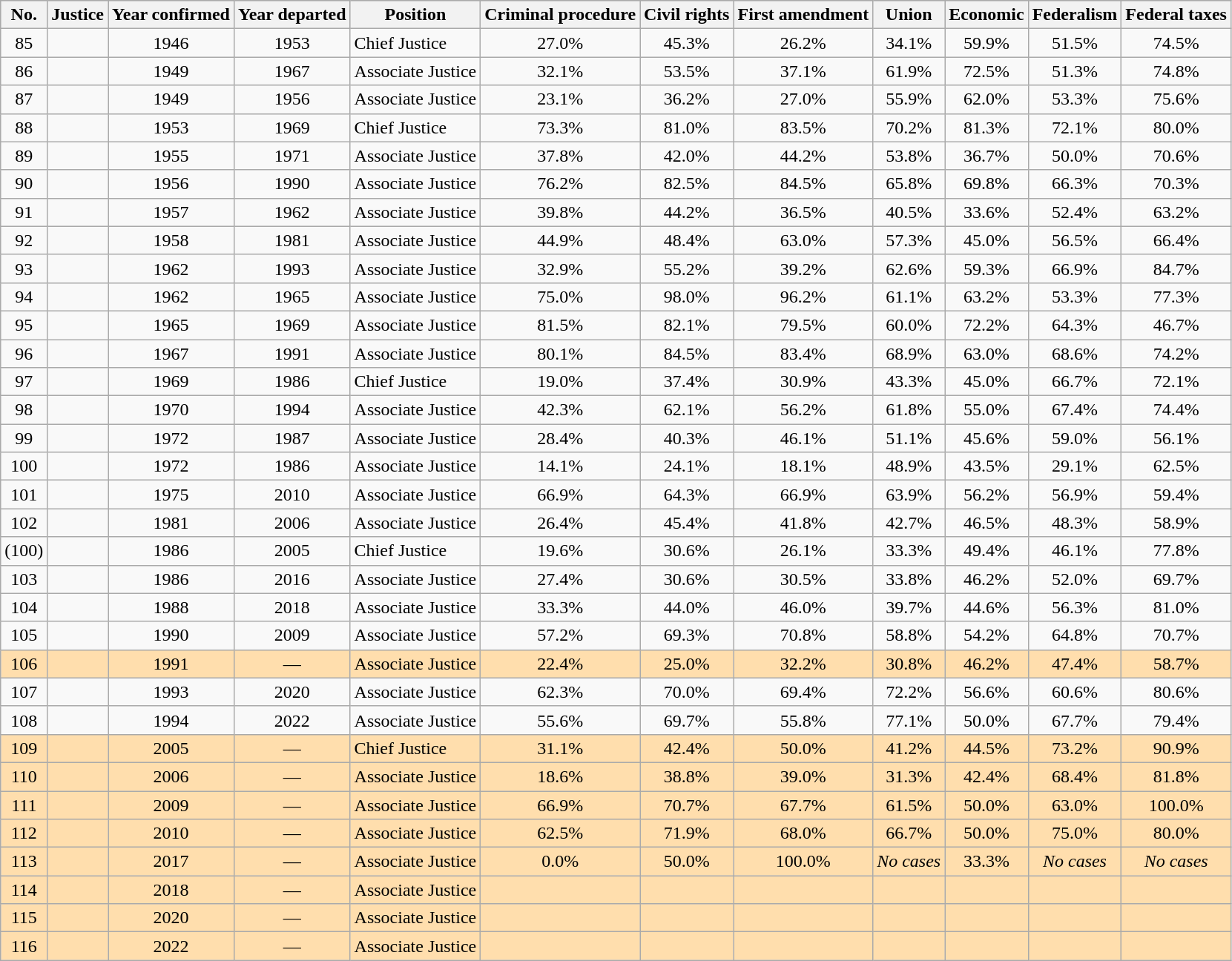<table class="wikitable sortable" id="justicespercentliberal">
<tr bgcolor="#CCCCCC" align="center">
<th class = "unsortable"><abbr>No.</abbr></th>
<th>Justice</th>
<th>Year confirmed</th>
<th>Year departed</th>
<th>Position</th>
<th>Criminal procedure</th>
<th>Civil rights</th>
<th>First amendment</th>
<th>Union</th>
<th>Economic</th>
<th>Federalism</th>
<th>Federal taxes<br></th>
</tr>
<tr>
<td align="center">85</td>
<td></td>
<td align="center">1946</td>
<td align="center">1953</td>
<td>Chief Justice</td>
<td align="center">27.0%</td>
<td align="center">45.3%</td>
<td align="center">26.2%</td>
<td align="center">34.1%</td>
<td align="center">59.9%</td>
<td align="center">51.5%</td>
<td align="center">74.5%</td>
</tr>
<tr>
<td align="center">86</td>
<td></td>
<td align="center">1949</td>
<td align="center">1967</td>
<td>Associate Justice</td>
<td align="center">32.1%</td>
<td align="center">53.5%</td>
<td align="center">37.1%</td>
<td align="center">61.9%</td>
<td align="center">72.5%</td>
<td align="center">51.3%</td>
<td align="center">74.8%</td>
</tr>
<tr>
<td align="center">87</td>
<td></td>
<td align="center">1949</td>
<td align="center">1956</td>
<td>Associate Justice</td>
<td align="center">23.1%</td>
<td align="center">36.2%</td>
<td align="center">27.0%</td>
<td align="center">55.9%</td>
<td align="center">62.0%</td>
<td align="center">53.3%</td>
<td align="center">75.6%</td>
</tr>
<tr>
<td align="center">88</td>
<td></td>
<td align="center">1953</td>
<td align="center">1969</td>
<td>Chief Justice</td>
<td align="center">73.3%</td>
<td align="center">81.0%</td>
<td align="center">83.5%</td>
<td align="center">70.2%</td>
<td align="center">81.3%</td>
<td align="center">72.1%</td>
<td align="center">80.0%</td>
</tr>
<tr>
<td align="center">89</td>
<td></td>
<td align="center">1955</td>
<td align="center">1971</td>
<td>Associate Justice</td>
<td align="center">37.8%</td>
<td align="center">42.0%</td>
<td align="center">44.2%</td>
<td align="center">53.8%</td>
<td align="center">36.7%</td>
<td align="center">50.0%</td>
<td align="center">70.6%</td>
</tr>
<tr>
<td align="center">90</td>
<td></td>
<td align="center">1956</td>
<td align="center">1990</td>
<td>Associate Justice</td>
<td align="center">76.2%</td>
<td align="center">82.5%</td>
<td align="center">84.5%</td>
<td align="center">65.8%</td>
<td align="center">69.8%</td>
<td align="center">66.3%</td>
<td align="center">70.3%</td>
</tr>
<tr>
<td align="center">91</td>
<td></td>
<td align="center">1957</td>
<td align="center">1962</td>
<td>Associate Justice</td>
<td align="center">39.8%</td>
<td align="center">44.2%</td>
<td align="center">36.5%</td>
<td align="center">40.5%</td>
<td align="center">33.6%</td>
<td align="center">52.4%</td>
<td align="center">63.2%</td>
</tr>
<tr>
<td align="center">92</td>
<td></td>
<td align="center">1958</td>
<td align="center">1981</td>
<td>Associate Justice</td>
<td align="center">44.9%</td>
<td align="center">48.4%</td>
<td align="center">63.0%</td>
<td align="center">57.3%</td>
<td align="center">45.0%</td>
<td align="center">56.5%</td>
<td align="center">66.4%</td>
</tr>
<tr>
<td align="center">93</td>
<td></td>
<td align="center">1962</td>
<td align="center">1993</td>
<td>Associate Justice</td>
<td align="center">32.9%</td>
<td align="center">55.2%</td>
<td align="center">39.2%</td>
<td align="center">62.6%</td>
<td align="center">59.3%</td>
<td align="center">66.9%</td>
<td align="center">84.7%</td>
</tr>
<tr>
<td align="center">94</td>
<td></td>
<td align="center">1962</td>
<td align="center">1965</td>
<td>Associate Justice</td>
<td align="center">75.0%</td>
<td align="center">98.0%</td>
<td align="center">96.2%</td>
<td align="center">61.1%</td>
<td align="center">63.2%</td>
<td align="center">53.3%</td>
<td align="center">77.3%</td>
</tr>
<tr>
<td align="center">95</td>
<td></td>
<td align="center">1965</td>
<td align="center">1969</td>
<td>Associate Justice</td>
<td align="center">81.5%</td>
<td align="center">82.1%</td>
<td align="center">79.5%</td>
<td align="center">60.0%</td>
<td align="center">72.2%</td>
<td align="center">64.3%</td>
<td align="center">46.7%</td>
</tr>
<tr>
<td align="center">96</td>
<td></td>
<td align="center">1967</td>
<td align="center">1991</td>
<td>Associate Justice</td>
<td align="center">80.1%</td>
<td align="center">84.5%</td>
<td align="center">83.4%</td>
<td align="center">68.9%</td>
<td align="center">63.0%</td>
<td align="center">68.6%</td>
<td align="center">74.2%</td>
</tr>
<tr>
<td align="center">97</td>
<td></td>
<td align="center">1969</td>
<td align="center">1986</td>
<td>Chief Justice</td>
<td align="center">19.0%</td>
<td align="center">37.4%</td>
<td align="center">30.9%</td>
<td align="center">43.3%</td>
<td align="center">45.0%</td>
<td align="center">66.7%</td>
<td align="center">72.1%</td>
</tr>
<tr>
<td align="center">98</td>
<td></td>
<td align="center">1970</td>
<td align="center">1994</td>
<td>Associate Justice</td>
<td align="center">42.3%</td>
<td align="center">62.1%</td>
<td align="center">56.2%</td>
<td align="center">61.8%</td>
<td align="center">55.0%</td>
<td align="center">67.4%</td>
<td align="center">74.4%</td>
</tr>
<tr>
<td align="center">99</td>
<td></td>
<td align="center">1972</td>
<td align="center">1987</td>
<td>Associate Justice</td>
<td align="center">28.4%</td>
<td align="center">40.3%</td>
<td align="center">46.1%</td>
<td align="center">51.1%</td>
<td align="center">45.6%</td>
<td align="center">59.0%</td>
<td align="center">56.1%</td>
</tr>
<tr>
<td align="center">100</td>
<td></td>
<td align="center">1972</td>
<td align="center">1986</td>
<td>Associate Justice</td>
<td align="center">14.1%</td>
<td align="center">24.1%</td>
<td align="center">18.1%</td>
<td align="center">48.9%</td>
<td align="center">43.5%</td>
<td align="center">29.1%</td>
<td align="center">62.5%</td>
</tr>
<tr>
<td align="center">101</td>
<td></td>
<td align="center">1975</td>
<td align="center">2010</td>
<td>Associate Justice</td>
<td align="center">66.9%</td>
<td align="center">64.3%</td>
<td align="center">66.9%</td>
<td align="center">63.9%</td>
<td align="center">56.2%</td>
<td align="center">56.9%</td>
<td align="center">59.4%</td>
</tr>
<tr>
<td align="center">102</td>
<td></td>
<td align="center">1981</td>
<td align="center">2006</td>
<td>Associate Justice</td>
<td align="center">26.4%</td>
<td align="center">45.4%</td>
<td align="center">41.8%</td>
<td align="center">42.7%</td>
<td align="center">46.5%</td>
<td align="center">48.3%</td>
<td align="center">58.9%</td>
</tr>
<tr>
<td align="center">(100)</td>
<td></td>
<td align="center">1986</td>
<td align="center">2005</td>
<td>Chief Justice</td>
<td align="center">19.6%</td>
<td align="center">30.6%</td>
<td align="center">26.1%</td>
<td align="center">33.3%</td>
<td align="center">49.4%</td>
<td align="center">46.1%</td>
<td align="center">77.8%</td>
</tr>
<tr>
<td align="center">103</td>
<td></td>
<td align="center">1986</td>
<td align="center">2016</td>
<td>Associate Justice</td>
<td align="center">27.4%</td>
<td align="center">30.6%</td>
<td align="center">30.5%</td>
<td align="center">33.8%</td>
<td align="center">46.2%</td>
<td align="center">52.0%</td>
<td align="center">69.7%</td>
</tr>
<tr>
<td align="center">104</td>
<td></td>
<td align="center">1988</td>
<td align="center">2018</td>
<td>Associate Justice</td>
<td align="center">33.3%</td>
<td align="center">44.0%</td>
<td align="center">46.0%</td>
<td align="center">39.7%</td>
<td align="center">44.6%</td>
<td align="center">56.3%</td>
<td align="center">81.0%</td>
</tr>
<tr>
<td align="center">105</td>
<td></td>
<td align="center">1990</td>
<td align="center">2009</td>
<td>Associate Justice</td>
<td align="center">57.2%</td>
<td align="center">69.3%</td>
<td align="center">70.8%</td>
<td align="center">58.8%</td>
<td align="center">54.2%</td>
<td align="center">64.8%</td>
<td align="center">70.7%</td>
</tr>
<tr bgcolor="#ffdead">
<td align="center">106</td>
<td></td>
<td align="center">1991</td>
<td align="center">—</td>
<td>Associate Justice</td>
<td align="center">22.4%</td>
<td align="center">25.0%</td>
<td align="center">32.2%</td>
<td align="center">30.8%</td>
<td align="center">46.2%</td>
<td align="center">47.4%</td>
<td align="center">58.7%</td>
</tr>
<tr>
<td align="center">107</td>
<td></td>
<td align="center">1993</td>
<td align="center">2020</td>
<td>Associate Justice</td>
<td align="center">62.3%</td>
<td align="center">70.0%</td>
<td align="center">69.4%</td>
<td align="center">72.2%</td>
<td align="center">56.6%</td>
<td align="center">60.6%</td>
<td align="center">80.6%</td>
</tr>
<tr>
<td align="center">108</td>
<td></td>
<td align="center">1994</td>
<td align="center">2022</td>
<td>Associate Justice</td>
<td align="center">55.6%</td>
<td align="center">69.7%</td>
<td align="center">55.8%</td>
<td align="center">77.1%</td>
<td align="center">50.0%</td>
<td align="center">67.7%</td>
<td align="center">79.4%</td>
</tr>
<tr bgcolor="#ffdead">
<td align="center">109</td>
<td></td>
<td align="center">2005</td>
<td align="center">—</td>
<td>Chief Justice</td>
<td align="center">31.1%</td>
<td align="center">42.4%</td>
<td align="center">50.0%</td>
<td align="center">41.2%</td>
<td align="center">44.5%</td>
<td align="center">73.2%</td>
<td align="center">90.9%</td>
</tr>
<tr bgcolor="#ffdead">
<td align="center">110</td>
<td></td>
<td align="center">2006</td>
<td align="center">—</td>
<td>Associate Justice</td>
<td align="center">18.6%</td>
<td align="center">38.8%</td>
<td align="center">39.0%</td>
<td align="center">31.3%</td>
<td align="center">42.4%</td>
<td align="center">68.4%</td>
<td align="center">81.8%</td>
</tr>
<tr bgcolor="#ffdead">
<td align="center">111</td>
<td></td>
<td align="center">2009</td>
<td align="center">—</td>
<td>Associate Justice</td>
<td align="center">66.9%</td>
<td align="center">70.7%</td>
<td align="center">67.7%</td>
<td align="center">61.5%</td>
<td align="center">50.0%</td>
<td align="center">63.0%</td>
<td align="center">100.0%</td>
</tr>
<tr bgcolor="#ffdead">
<td align="center">112</td>
<td></td>
<td align="center">2010</td>
<td align="center">—</td>
<td>Associate Justice</td>
<td align="center">62.5%</td>
<td align="center">71.9%</td>
<td align="center">68.0%</td>
<td align="center">66.7%</td>
<td align="center">50.0%</td>
<td align="center">75.0%</td>
<td align="center">80.0%</td>
</tr>
<tr bgcolor="#ffdead">
<td align="center">113</td>
<td></td>
<td align="center">2017</td>
<td align="center">—</td>
<td>Associate Justice</td>
<td align="center">0.0%</td>
<td align="center">50.0%</td>
<td align="center">100.0%</td>
<td align="center"><em>No cases</em></td>
<td align="center">33.3%</td>
<td align="center"><em>No cases</em></td>
<td align="center"><em>No cases</em></td>
</tr>
<tr bgcolor="#ffdead">
<td align="center">114</td>
<td></td>
<td align="center">2018</td>
<td align="center">—</td>
<td>Associate Justice</td>
<td></td>
<td></td>
<td></td>
<td></td>
<td></td>
<td></td>
<td></td>
</tr>
<tr bgcolor="#ffdead">
<td align="center">115</td>
<td></td>
<td align="center">2020</td>
<td align="center">—</td>
<td>Associate Justice</td>
<td></td>
<td></td>
<td></td>
<td></td>
<td></td>
<td></td>
<td></td>
</tr>
<tr bgcolor="#ffdead">
<td align="center">116</td>
<td></td>
<td align="center">2022</td>
<td align="center">—</td>
<td>Associate Justice</td>
<td></td>
<td></td>
<td></td>
<td></td>
<td></td>
<td></td>
<td></td>
</tr>
</table>
